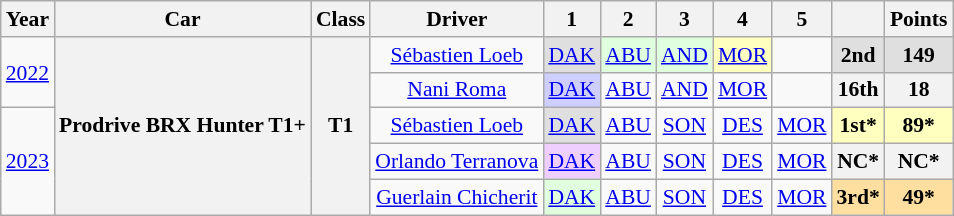<table class="wikitable" style="text-align:center; font-size:90%">
<tr>
<th>Year</th>
<th>Car</th>
<th>Class</th>
<th>Driver</th>
<th>1</th>
<th>2</th>
<th>3</th>
<th>4</th>
<th>5</th>
<th></th>
<th>Points</th>
</tr>
<tr>
<td rowspan="2"><a href='#'>2022</a></td>
<th rowspan="5">Prodrive BRX Hunter T1+</th>
<th rowspan="5">T1</th>
<td><a href='#'>Sébastien Loeb</a></td>
<td style="background:#DFDFDF;"><a href='#'>DAK</a><br></td>
<td style="background:#DFFFDF;"><a href='#'>ABU</a><br></td>
<td style="background:#DFFFDF;"><a href='#'>AND</a><br></td>
<td style="background:#FFFFBF;"><a href='#'>MOR</a><br></td>
<td></td>
<th style="background:#DFDFDF;">2nd</th>
<th style="background:#DFDFDF;">149</th>
</tr>
<tr>
<td><a href='#'>Nani Roma</a></td>
<td style="background:#cfcfff;"><a href='#'>DAK</a><br></td>
<td style="background:#;"><a href='#'>ABU</a></td>
<td style="background:#;"><a href='#'>AND</a></td>
<td style="background:#;"><a href='#'>MOR</a></td>
<td></td>
<th style="background:#">16th</th>
<th style="background:#">18</th>
</tr>
<tr>
<td rowspan="3"><a href='#'>2023</a></td>
<td><a href='#'>Sébastien Loeb</a></td>
<td style="background:#DFDFDF;"><a href='#'>DAK</a><br></td>
<td style="background:#;"><a href='#'>ABU</a></td>
<td style="background:#;"><a href='#'>SON</a></td>
<td style="background:#;"><a href='#'>DES</a></td>
<td style="background:#;"><a href='#'>MOR</a></td>
<th style="background:#FFFFBF;">1st*</th>
<th style="background:#FFFFBF;">89*</th>
</tr>
<tr>
<td><a href='#'>Orlando Terranova</a></td>
<td style="background:#efcfff;"><a href='#'>DAK</a><br></td>
<td style="background:#;"><a href='#'>ABU</a></td>
<td style="background:#;"><a href='#'>SON</a></td>
<td style="background:#;"><a href='#'>DES</a></td>
<td style="background:#;"><a href='#'>MOR</a></td>
<th style="background:#">NC*</th>
<th style="background:#">NC*</th>
</tr>
<tr>
<td><a href='#'>Guerlain Chicherit</a></td>
<td style="background:#dfffdf;"><a href='#'>DAK</a><br></td>
<td style="background:#;"><a href='#'>ABU</a></td>
<td style="background:#;"><a href='#'>SON</a></td>
<td style="background:#;"><a href='#'>DES</a></td>
<td style="background:#;"><a href='#'>MOR</a></td>
<th style="background:#ffdf9f">3rd*</th>
<th style="background:#ffdf9f">49*</th>
</tr>
</table>
